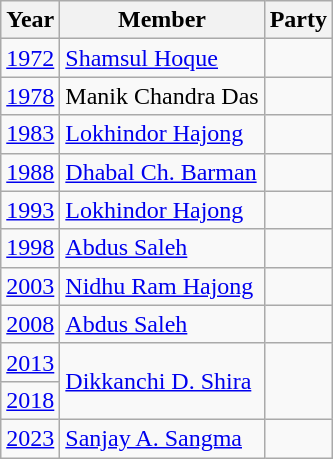<table class="wikitable sortable">
<tr>
<th>Year</th>
<th>Member</th>
<th colspan="2">Party</th>
</tr>
<tr>
<td><a href='#'>1972</a></td>
<td><a href='#'>Shamsul Hoque</a></td>
<td></td>
</tr>
<tr>
<td><a href='#'>1978</a></td>
<td>Manik Chandra Das</td>
<td></td>
</tr>
<tr>
<td><a href='#'>1983</a></td>
<td><a href='#'>Lokhindor Hajong</a></td>
</tr>
<tr>
<td><a href='#'>1988</a></td>
<td><a href='#'>Dhabal Ch. Barman</a></td>
<td></td>
</tr>
<tr>
<td><a href='#'>1993</a></td>
<td><a href='#'>Lokhindor Hajong</a></td>
<td></td>
</tr>
<tr>
<td><a href='#'>1998</a></td>
<td><a href='#'>Abdus Saleh</a></td>
<td></td>
</tr>
<tr>
<td><a href='#'>2003</a></td>
<td><a href='#'>Nidhu Ram Hajong</a></td>
<td></td>
</tr>
<tr>
<td><a href='#'>2008</a></td>
<td><a href='#'>Abdus Saleh</a></td>
<td></td>
</tr>
<tr>
<td><a href='#'>2013</a></td>
<td rowspan="2" scope="row"><a href='#'>Dikkanchi D. Shira</a></td>
</tr>
<tr>
<td><a href='#'>2018</a></td>
</tr>
<tr>
<td><a href='#'>2023</a></td>
<td><a href='#'>Sanjay A. Sangma</a></td>
<td></td>
</tr>
</table>
